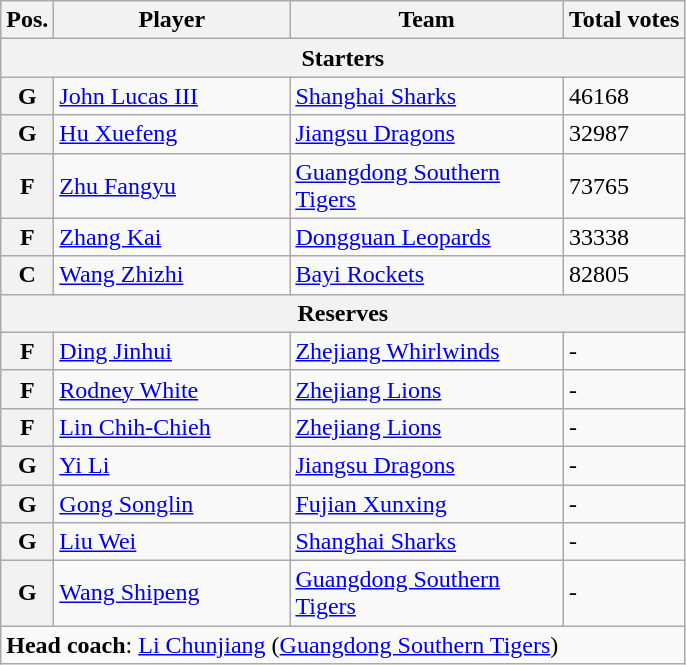<table class="wikitable">
<tr>
<th>Pos.</th>
<th width=150>Player</th>
<th width=175>Team</th>
<th>Total votes</th>
</tr>
<tr>
<th colspan="5">Starters</th>
</tr>
<tr>
<th>G</th>
<td> <a href='#'>John Lucas III</a></td>
<td><a href='#'>Shanghai Sharks</a></td>
<td>46168</td>
</tr>
<tr>
<th>G</th>
<td> <a href='#'>Hu Xuefeng</a></td>
<td><a href='#'>Jiangsu Dragons</a></td>
<td>32987</td>
</tr>
<tr>
<th>F</th>
<td> <a href='#'>Zhu Fangyu</a></td>
<td><a href='#'>Guangdong Southern Tigers</a></td>
<td>73765</td>
</tr>
<tr>
<th>F</th>
<td> <a href='#'>Zhang Kai</a></td>
<td><a href='#'>Dongguan Leopards</a></td>
<td>33338</td>
</tr>
<tr>
<th>C</th>
<td> <a href='#'>Wang Zhizhi</a></td>
<td><a href='#'>Bayi Rockets</a></td>
<td>82805</td>
</tr>
<tr>
<th colspan="5">Reserves</th>
</tr>
<tr>
<th>F</th>
<td> <a href='#'>Ding Jinhui</a></td>
<td><a href='#'>Zhejiang Whirlwinds</a></td>
<td>-</td>
</tr>
<tr>
<th>F</th>
<td> <a href='#'>Rodney White</a></td>
<td><a href='#'>Zhejiang Lions</a></td>
<td>-</td>
</tr>
<tr>
<th>F</th>
<td> <a href='#'>Lin Chih-Chieh</a></td>
<td><a href='#'>Zhejiang Lions</a></td>
<td>-</td>
</tr>
<tr>
<th>G</th>
<td> <a href='#'>Yi Li</a></td>
<td><a href='#'>Jiangsu Dragons</a></td>
<td>-</td>
</tr>
<tr>
<th>G</th>
<td> <a href='#'>Gong Songlin</a></td>
<td><a href='#'>Fujian Xunxing</a></td>
<td>-</td>
</tr>
<tr>
<th>G</th>
<td> <a href='#'>Liu Wei</a></td>
<td><a href='#'>Shanghai Sharks</a></td>
<td>-</td>
</tr>
<tr>
<th>G</th>
<td> <a href='#'>Wang Shipeng</a></td>
<td><a href='#'>Guangdong Southern Tigers</a></td>
<td>-</td>
</tr>
<tr>
<td colspan="5"><strong>Head coach</strong>:  <a href='#'>Li Chunjiang</a> (<a href='#'>Guangdong Southern Tigers</a>)</td>
</tr>
</table>
